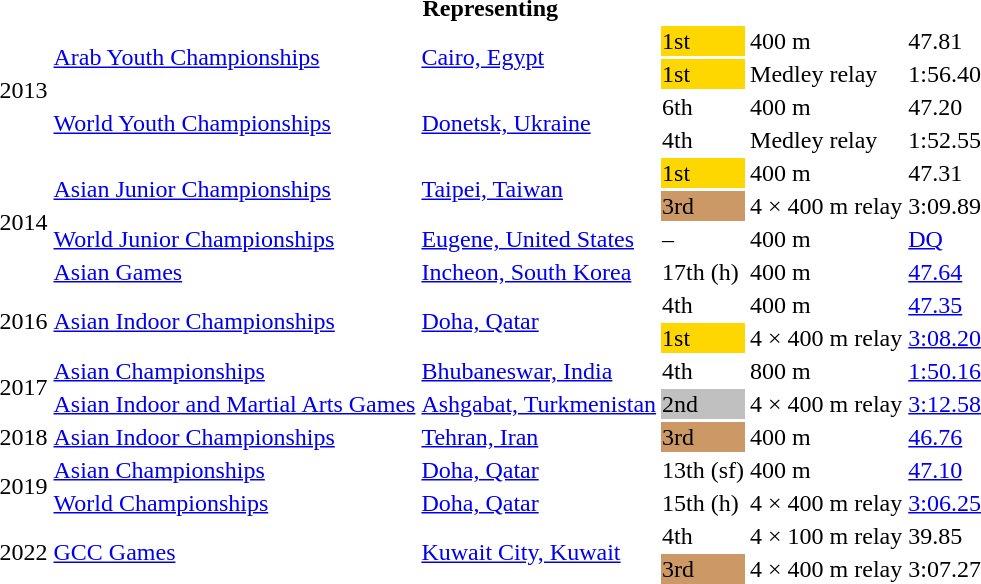<table>
<tr>
<th colspan="6">Representing </th>
</tr>
<tr>
<td rowspan=4>2013</td>
<td rowspan=2><a href='#'>Arab Youth Championships</a></td>
<td rowspan=2><a href='#'>Cairo, Egypt</a></td>
<td bgcolor=gold>1st</td>
<td>400 m</td>
<td>47.81</td>
</tr>
<tr>
<td bgcolor=gold>1st</td>
<td>Medley relay</td>
<td>1:56.40</td>
</tr>
<tr>
<td rowspan=2><a href='#'>World Youth Championships</a></td>
<td rowspan=2><a href='#'>Donetsk, Ukraine</a></td>
<td>6th</td>
<td>400 m</td>
<td>47.20</td>
</tr>
<tr>
<td>4th</td>
<td>Medley relay</td>
<td>1:52.55</td>
</tr>
<tr>
<td rowspan=4>2014</td>
<td rowspan=2><a href='#'>Asian Junior Championships</a></td>
<td rowspan=2><a href='#'>Taipei, Taiwan</a></td>
<td bgcolor=gold>1st</td>
<td>400 m</td>
<td>47.31</td>
</tr>
<tr>
<td bgcolor=cc9966>3rd</td>
<td>4 × 400 m relay</td>
<td>3:09.89</td>
</tr>
<tr>
<td><a href='#'>World Junior Championships</a></td>
<td><a href='#'>Eugene, United States</a></td>
<td>–</td>
<td>400 m</td>
<td><a href='#'>DQ</a></td>
</tr>
<tr>
<td><a href='#'>Asian Games</a></td>
<td><a href='#'>Incheon, South Korea</a></td>
<td>17th (h)</td>
<td>400 m</td>
<td><a href='#'>47.64</a></td>
</tr>
<tr>
<td rowspan=2>2016</td>
<td rowspan=2><a href='#'>Asian Indoor Championships</a></td>
<td rowspan=2><a href='#'>Doha, Qatar</a></td>
<td>4th</td>
<td>400 m</td>
<td><a href='#'>47.35</a></td>
</tr>
<tr>
<td bgcolor=gold>1st</td>
<td>4 × 400 m relay</td>
<td><a href='#'>3:08.20</a></td>
</tr>
<tr>
<td rowspan=2>2017</td>
<td><a href='#'>Asian Championships</a></td>
<td><a href='#'>Bhubaneswar, India</a></td>
<td>4th</td>
<td>800 m</td>
<td><a href='#'>1:50.16</a></td>
</tr>
<tr>
<td><a href='#'>Asian Indoor and Martial Arts Games</a></td>
<td><a href='#'>Ashgabat, Turkmenistan</a></td>
<td bgcolor=silver>2nd</td>
<td>4 × 400 m relay</td>
<td><a href='#'>3:12.58</a></td>
</tr>
<tr>
<td>2018</td>
<td><a href='#'>Asian Indoor Championships</a></td>
<td><a href='#'>Tehran, Iran</a></td>
<td bgcolor=cc9966>3rd</td>
<td>400 m</td>
<td><a href='#'>46.76</a></td>
</tr>
<tr>
<td rowspan=2>2019</td>
<td><a href='#'>Asian Championships</a></td>
<td><a href='#'>Doha, Qatar</a></td>
<td>13th (sf)</td>
<td>400 m</td>
<td><a href='#'>47.10</a></td>
</tr>
<tr>
<td><a href='#'>World Championships</a></td>
<td><a href='#'>Doha, Qatar</a></td>
<td>15th (h)</td>
<td>4 × 400 m relay</td>
<td><a href='#'>3:06.25</a></td>
</tr>
<tr>
<td rowspan=2>2022</td>
<td rowspan=2><a href='#'>GCC Games</a></td>
<td rowspan=2><a href='#'>Kuwait City, Kuwait</a></td>
<td>4th</td>
<td>4 × 100 m relay</td>
<td>39.85</td>
</tr>
<tr>
<td bgcolor=cc9966>3rd</td>
<td>4 × 400 m relay</td>
<td>3:07.27</td>
</tr>
</table>
